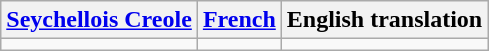<table class="wikitable">
<tr>
<th><a href='#'>Seychellois Creole</a></th>
<th><a href='#'>French</a></th>
<th>English translation</th>
</tr>
<tr style="vertical-align:top; white-space:nowrap;">
<td></td>
<td></td>
<td></td>
</tr>
</table>
